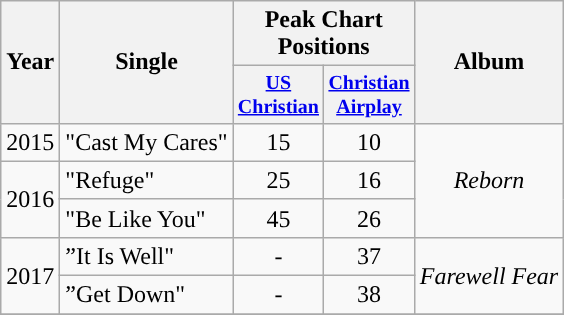<table class="wikitable" style="text-align:center">
<tr>
<th rowspan="2">Year</th>
<th rowspan="2">Single</th>
<th colspan="2">Peak Chart Positions</th>
<th rowspan="2">Album</th>
</tr>
<tr style="font-size:smaller;">
<th style="width:40px;"><a href='#'>US<br>Christian</a></th>
<th style="width:40px;"><a href='#'>Christian<br>Airplay</a><br></th>
</tr>
<tr>
<td rowspan="1">2015</td>
<td style="text-align:left">"Cast My Cares"</td>
<td>15</td>
<td>10</td>
<td rowspan="3" style="text-align:center”"><em>Reborn</em></td>
</tr>
<tr>
<td rowspan="2">2016</td>
<td style="text-align:left">"Refuge"</td>
<td>25</td>
<td>16</td>
</tr>
<tr>
<td style="text-align:left">"Be Like You"</td>
<td>45</td>
<td>26</td>
</tr>
<tr>
<td rowspan="2">2017</td>
<td style="text-align:left">”It Is Well"</td>
<td>-</td>
<td>37</td>
<td rowspan="2" style="text-align:center”"><em>Farewell Fear</em></td>
</tr>
<tr>
<td style="text-align:left">”Get Down"</td>
<td>-</td>
<td>38</td>
</tr>
<tr>
</tr>
</table>
